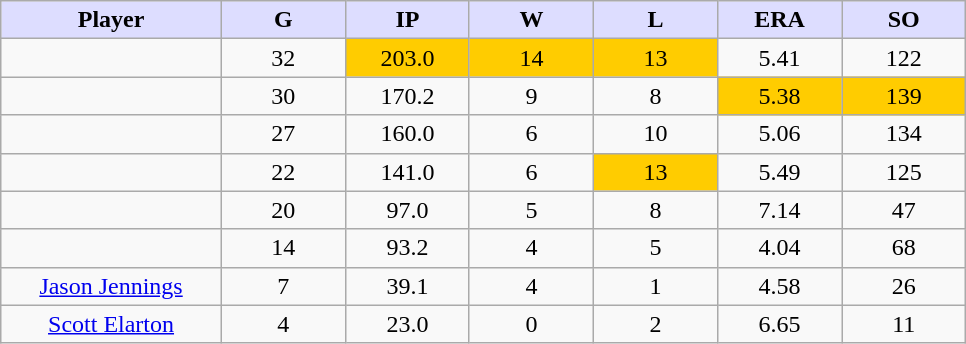<table class="wikitable sortable">
<tr>
<th style="background:#ddf; width:16%;">Player</th>
<th style="background:#ddf; width:9%;">G</th>
<th style="background:#ddf; width:9%;">IP</th>
<th style="background:#ddf; width:9%;">W</th>
<th style="background:#ddf; width:9%;">L</th>
<th style="background:#ddf; width:9%;">ERA</th>
<th style="background:#ddf; width:9%;">SO</th>
</tr>
<tr style="text-align:center;">
<td></td>
<td>32</td>
<td bgcolor="#FFCC00">203.0</td>
<td bgcolor="#FFCC00">14</td>
<td bgcolor="#FFCC00">13</td>
<td>5.41</td>
<td>122</td>
</tr>
<tr style="text-align:center;">
<td></td>
<td>30</td>
<td>170.2</td>
<td>9</td>
<td>8</td>
<td bgcolor="#FFCC00">5.38</td>
<td bgcolor="#FFCC00">139</td>
</tr>
<tr style="text-align:center;">
<td></td>
<td>27</td>
<td>160.0</td>
<td>6</td>
<td>10</td>
<td>5.06</td>
<td>134</td>
</tr>
<tr style="text-align:center;">
<td></td>
<td>22</td>
<td>141.0</td>
<td>6</td>
<td bgcolor="#FFCC00">13</td>
<td>5.49</td>
<td>125</td>
</tr>
<tr style="text-align:center;">
<td></td>
<td>20</td>
<td>97.0</td>
<td>5</td>
<td>8</td>
<td>7.14</td>
<td>47</td>
</tr>
<tr style="text-align:center;">
<td></td>
<td>14</td>
<td>93.2</td>
<td>4</td>
<td>5</td>
<td>4.04</td>
<td>68</td>
</tr>
<tr align=center>
<td><a href='#'>Jason Jennings</a></td>
<td>7</td>
<td>39.1</td>
<td>4</td>
<td>1</td>
<td>4.58</td>
<td>26</td>
</tr>
<tr align=center>
<td><a href='#'>Scott Elarton</a></td>
<td>4</td>
<td>23.0</td>
<td>0</td>
<td>2</td>
<td>6.65</td>
<td>11</td>
</tr>
</table>
